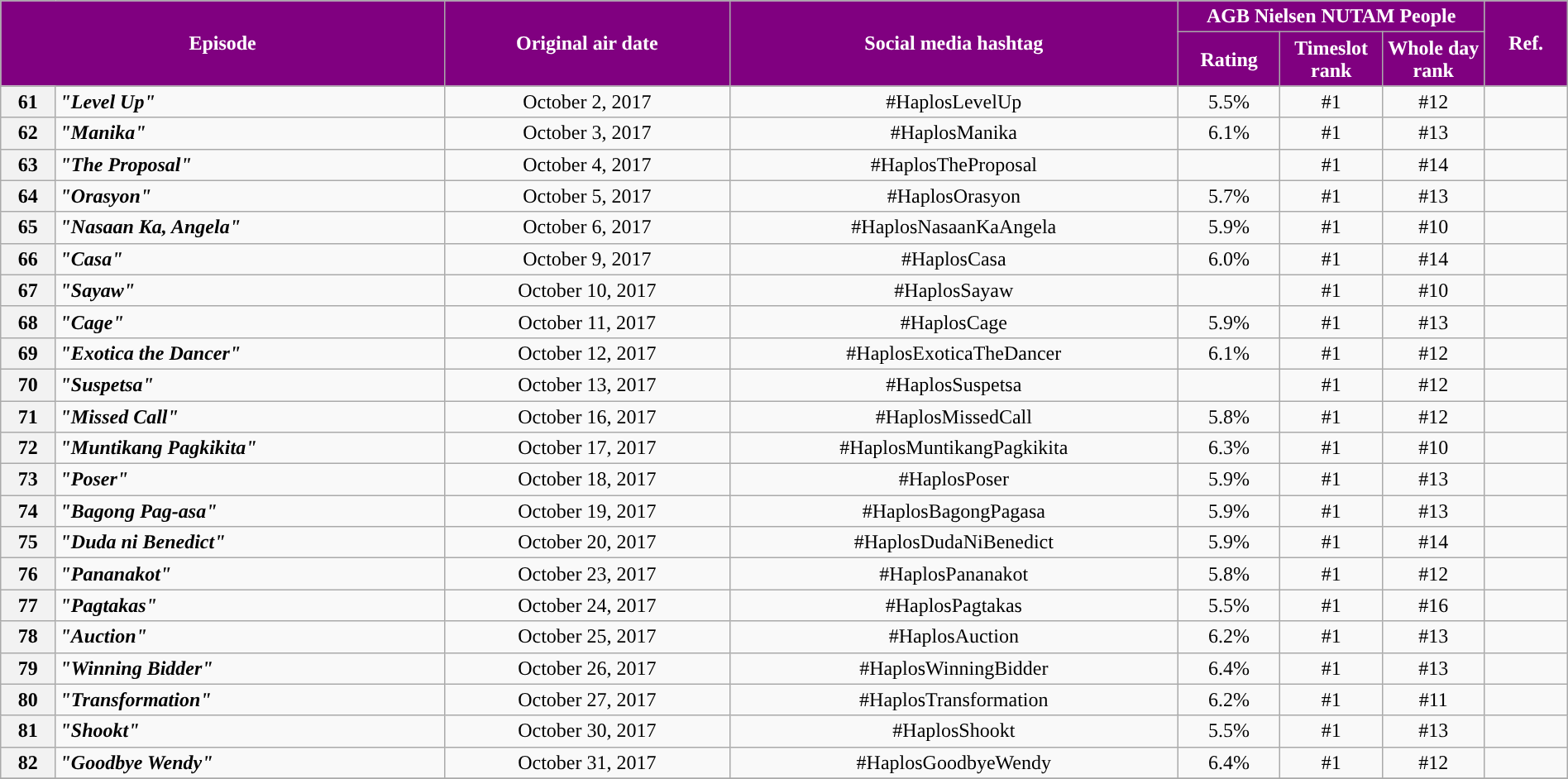<table class="wikitable" style="text-align:center; font-size:100%; line-height:18px;"  width="100%">
<tr>
<th colspan="2" rowspan="2" style="background-color:#800080; color:#ffffff;">Episode</th>
<th style="background:#800080; color:white" rowspan="2">Original air date</th>
<th style="background:#800080; color:white" rowspan="2">Social media hashtag</th>
<th style="background-color:#800080; color:#ffffff;" colspan="3">AGB Nielsen NUTAM People</th>
<th style="background-color:#800080; color:#ffffff;" rowspan="2">Ref.</th>
</tr>
<tr>
<th style="background-color:#800080; width:75px; color:#ffffff;">Rating</th>
<th style="background-color:#800080; width:75px; color:#ffffff;">Timeslot<br>rank</th>
<th style="background-color:#800080; width:75px; color:#ffffff;">Whole day<br>rank</th>
</tr>
<tr>
<th>61</th>
<td style="text-align: left;"><strong><em>"Level Up"</em></strong></td>
<td>October 2, 2017</td>
<td>#HaplosLevelUp</td>
<td>5.5%</td>
<td>#1</td>
<td>#12</td>
<td></td>
</tr>
<tr>
<th>62</th>
<td style="text-align: left;"><strong><em>"Manika"</em></strong></td>
<td>October 3, 2017</td>
<td>#HaplosManika</td>
<td>6.1%</td>
<td>#1</td>
<td>#13</td>
<td></td>
</tr>
<tr>
<th>63</th>
<td style="text-align: left;"><strong><em>"The Proposal"</em></strong></td>
<td>October 4, 2017</td>
<td>#HaplosTheProposal</td>
<td></td>
<td>#1</td>
<td>#14</td>
<td></td>
</tr>
<tr>
<th>64</th>
<td style="text-align: left;"><strong><em>"Orasyon"</em></strong></td>
<td>October 5, 2017</td>
<td>#HaplosOrasyon</td>
<td>5.7%</td>
<td>#1</td>
<td>#13</td>
<td></td>
</tr>
<tr>
<th>65</th>
<td style="text-align: left;"><strong><em>"Nasaan Ka, Angela"</em></strong></td>
<td>October 6, 2017</td>
<td>#HaplosNasaanKaAngela</td>
<td>5.9%</td>
<td>#1</td>
<td>#10</td>
<td></td>
</tr>
<tr>
<th>66</th>
<td style="text-align: left;"><strong><em>"Casa"</em></strong></td>
<td>October 9, 2017</td>
<td>#HaplosCasa</td>
<td>6.0%</td>
<td>#1</td>
<td>#14</td>
<td></td>
</tr>
<tr>
<th>67</th>
<td style="text-align: left;"><strong><em>"Sayaw"</em></strong></td>
<td>October 10, 2017</td>
<td>#HaplosSayaw</td>
<td></td>
<td>#1</td>
<td>#10</td>
<td></td>
</tr>
<tr>
<th>68</th>
<td style="text-align: left;"><strong><em>"Cage"</em></strong></td>
<td>October 11, 2017</td>
<td>#HaplosCage</td>
<td>5.9%</td>
<td>#1</td>
<td>#13</td>
<td></td>
</tr>
<tr>
<th>69</th>
<td style="text-align: left;"><strong><em>"Exotica the Dancer"</em></strong></td>
<td>October 12, 2017</td>
<td>#HaplosExoticaTheDancer</td>
<td>6.1%</td>
<td>#1</td>
<td>#12</td>
<td></td>
</tr>
<tr>
<th>70</th>
<td style="text-align: left;"><strong><em>"Suspetsa"</em></strong></td>
<td>October 13, 2017</td>
<td>#HaplosSuspetsa</td>
<td></td>
<td>#1</td>
<td>#12</td>
<td></td>
</tr>
<tr>
<th>71</th>
<td style="text-align: left;"><strong><em>"Missed Call"</em></strong></td>
<td>October 16, 2017</td>
<td>#HaplosMissedCall</td>
<td>5.8%</td>
<td>#1</td>
<td>#12</td>
<td></td>
</tr>
<tr>
<th>72</th>
<td style="text-align: left;"><strong><em>"Muntikang Pagkikita"</em></strong></td>
<td>October 17, 2017</td>
<td>#HaplosMuntikangPagkikita</td>
<td>6.3%</td>
<td>#1</td>
<td>#10</td>
<td></td>
</tr>
<tr>
<th>73</th>
<td style="text-align: left;"><strong><em>"Poser"</em></strong></td>
<td>October 18, 2017</td>
<td>#HaplosPoser</td>
<td>5.9%</td>
<td>#1</td>
<td>#13</td>
<td></td>
</tr>
<tr>
<th>74</th>
<td style="text-align: left;"><strong><em>"Bagong Pag-asa"</em></strong></td>
<td>October 19, 2017</td>
<td>#HaplosBagongPagasa</td>
<td>5.9%</td>
<td>#1</td>
<td>#13</td>
<td></td>
</tr>
<tr>
<th>75</th>
<td style="text-align: left;"><strong><em>"Duda ni Benedict"</em></strong></td>
<td>October 20, 2017</td>
<td>#HaplosDudaNiBenedict</td>
<td>5.9%</td>
<td>#1</td>
<td>#14</td>
<td></td>
</tr>
<tr>
<th>76</th>
<td style="text-align: left;"><strong><em>"Pananakot"</em></strong></td>
<td>October 23, 2017</td>
<td>#HaplosPananakot</td>
<td>5.8%</td>
<td>#1</td>
<td>#12</td>
<td></td>
</tr>
<tr>
<th>77</th>
<td style="text-align: left;"><strong><em>"Pagtakas"</em></strong></td>
<td>October 24, 2017</td>
<td>#HaplosPagtakas</td>
<td>5.5%</td>
<td>#1</td>
<td>#16</td>
<td></td>
</tr>
<tr>
<th>78</th>
<td style="text-align: left;"><strong><em>"Auction"</em></strong></td>
<td>October 25, 2017</td>
<td>#HaplosAuction</td>
<td>6.2%</td>
<td>#1</td>
<td>#13</td>
<td></td>
</tr>
<tr>
<th>79</th>
<td style="text-align: left;"><strong><em>"Winning Bidder"</em></strong></td>
<td>October 26, 2017</td>
<td>#HaplosWinningBidder</td>
<td>6.4%</td>
<td>#1</td>
<td>#13</td>
<td></td>
</tr>
<tr>
<th>80</th>
<td style="text-align: left;"><strong><em>"Transformation"</em></strong></td>
<td>October 27, 2017</td>
<td>#HaplosTransformation</td>
<td>6.2%</td>
<td>#1</td>
<td>#11</td>
<td></td>
</tr>
<tr>
<th>81</th>
<td style="text-align: left;"><strong><em>"Shookt"</em></strong></td>
<td>October 30, 2017</td>
<td>#HaplosShookt</td>
<td>5.5%</td>
<td>#1</td>
<td>#13</td>
<td></td>
</tr>
<tr>
<th>82</th>
<td style="text-align: left;"><strong><em>"Goodbye Wendy"</em></strong></td>
<td>October 31, 2017</td>
<td>#HaplosGoodbyeWendy</td>
<td>6.4%</td>
<td>#1</td>
<td>#12</td>
<td></td>
</tr>
<tr>
</tr>
</table>
